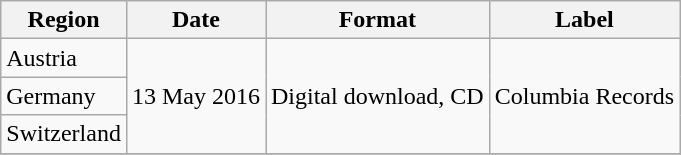<table class="wikitable">
<tr>
<th scope="col">Region</th>
<th scope="col">Date</th>
<th scope="col">Format</th>
<th scope="col">Label</th>
</tr>
<tr>
<td>Austria</td>
<td rowspan="3">13 May 2016</td>
<td rowspan="3">Digital download, CD</td>
<td rowspan="3">Columbia Records</td>
</tr>
<tr>
<td>Germany</td>
</tr>
<tr>
<td>Switzerland</td>
</tr>
<tr>
</tr>
</table>
